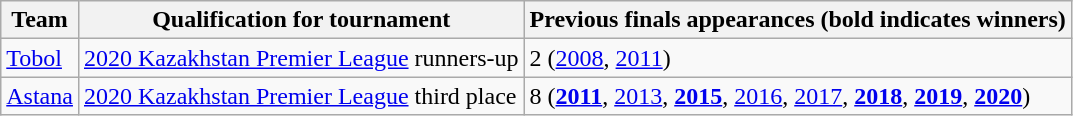<table class="wikitable">
<tr>
<th>Team</th>
<th>Qualification for tournament</th>
<th>Previous finals appearances (bold indicates winners)</th>
</tr>
<tr>
<td><a href='#'>Tobol</a></td>
<td><a href='#'>2020 Kazakhstan Premier League</a> runners-up</td>
<td>2 (<a href='#'>2008</a>, <a href='#'>2011</a>)</td>
</tr>
<tr>
<td><a href='#'>Astana</a></td>
<td><a href='#'>2020 Kazakhstan Premier League</a> third place</td>
<td>8 (<strong><a href='#'>2011</a></strong>, <a href='#'>2013</a>, <strong><a href='#'>2015</a></strong>, <a href='#'>2016</a>, <a href='#'>2017</a>, <strong><a href='#'>2018</a></strong>, <strong><a href='#'>2019</a></strong>, <strong><a href='#'>2020</a></strong>)</td>
</tr>
</table>
